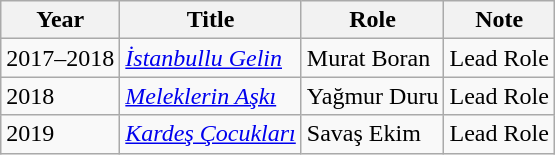<table class="wikitable">
<tr>
<th>Year</th>
<th>Title</th>
<th>Role</th>
<th>Note</th>
</tr>
<tr>
<td>2017–2018</td>
<td><em><a href='#'>İstanbullu Gelin</a></em></td>
<td>Murat Boran</td>
<td>Lead Role</td>
</tr>
<tr>
<td>2018</td>
<td><em><a href='#'>Meleklerin Aşkı</a></em></td>
<td>Yağmur Duru</td>
<td>Lead Role</td>
</tr>
<tr>
<td>2019</td>
<td><em><a href='#'>Kardeş Çocukları</a></em></td>
<td>Savaş Ekim</td>
<td>Lead Role</td>
</tr>
</table>
